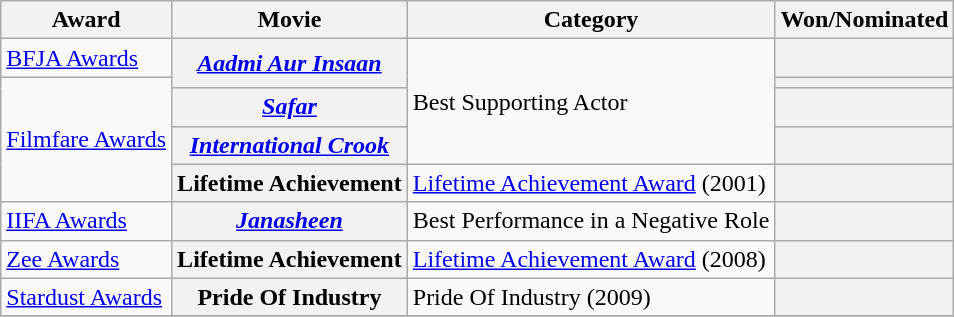<table Class="wikitable sortable">
<tr style="text-align:center;">
<th>Award</th>
<th>Movie</th>
<th>Category</th>
<th>Won/Nominated</th>
</tr>
<tr>
<td><a href='#'>BFJA Awards</a></td>
<th rowspan="2"><em><a href='#'>Aadmi Aur Insaan</a></em></th>
<td rowspan="4">Best Supporting Actor</td>
<th></th>
</tr>
<tr>
<td rowspan="4"><a href='#'>Filmfare Awards</a></td>
<th></th>
</tr>
<tr>
<th><em><a href='#'>Safar</a></em></th>
<th></th>
</tr>
<tr>
<th><em><a href='#'>International Crook</a></em></th>
<th></th>
</tr>
<tr>
<th>Lifetime Achievement</th>
<td><a href='#'>Lifetime Achievement Award</a> (2001)</td>
<th></th>
</tr>
<tr>
<td><a href='#'>IIFA Awards</a></td>
<th><em><a href='#'>Janasheen</a></em></th>
<td>Best Performance in a Negative Role</td>
<th></th>
</tr>
<tr>
<td><a href='#'>Zee Awards</a></td>
<th>Lifetime Achievement</th>
<td><a href='#'>Lifetime Achievement Award</a>  (2008)</td>
<th></th>
</tr>
<tr>
<td><a href='#'>Stardust Awards</a></td>
<th>Pride Of Industry</th>
<td>Pride Of Industry (2009)</td>
<th></th>
</tr>
<tr>
</tr>
</table>
